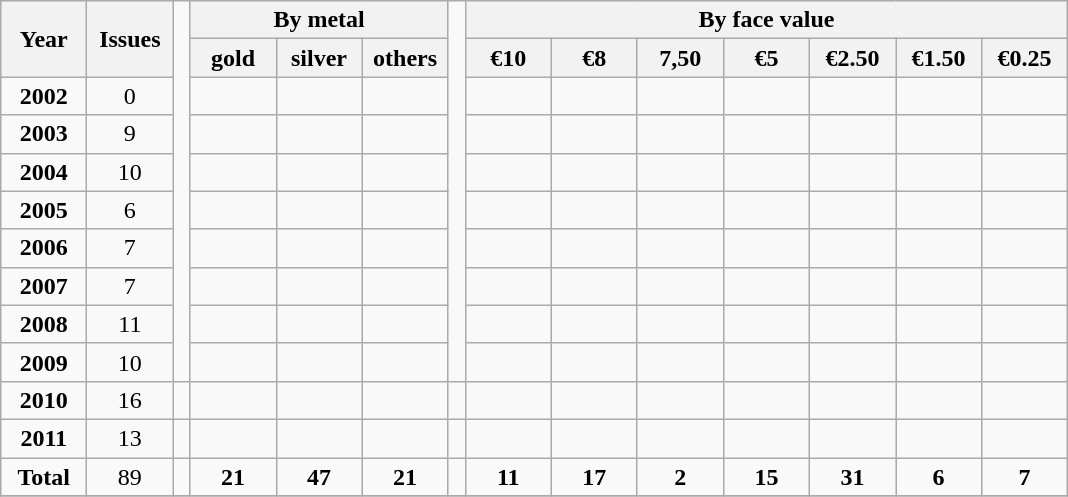<table class="wikitable" style="text-align: center;">
<tr>
<th rowspan=2  width=50px>Year</th>
<th rowspan=2  width=50px>Issues</th>
<td rowspan=10> </td>
<th colspan=3>By metal</th>
<td rowspan=10> </td>
<th colspan=7>By face value</th>
</tr>
<tr>
<th width=50px>gold</th>
<th width=50px>silver</th>
<th width=50px>others</th>
<th width=50px>€10</th>
<th width=50px>€8</th>
<th width=50px>7,50</th>
<th width=50px>€5</th>
<th width=50px>€2.50</th>
<th width=50px>€1.50</th>
<th width=50px>€0.25</th>
</tr>
<tr>
<td style="text-align: center;"><strong>2002</strong></td>
<td>0</td>
<td></td>
<td></td>
<td></td>
<td></td>
<td></td>
<td></td>
<td></td>
<td></td>
<td></td>
<td></td>
</tr>
<tr>
<td style="text-align: center;"><strong>2003</strong></td>
<td>9</td>
<td></td>
<td></td>
<td></td>
<td></td>
<td></td>
<td></td>
<td></td>
<td></td>
<td></td>
<td></td>
</tr>
<tr>
<td style="text-align: center;"><strong>2004</strong></td>
<td>10</td>
<td></td>
<td></td>
<td></td>
<td></td>
<td></td>
<td></td>
<td></td>
<td></td>
<td></td>
<td></td>
</tr>
<tr>
<td style="text-align: center;"><strong>2005</strong></td>
<td>6</td>
<td></td>
<td></td>
<td></td>
<td></td>
<td></td>
<td></td>
<td></td>
<td></td>
<td></td>
<td></td>
</tr>
<tr>
<td style="text-align: center;"><strong>2006</strong></td>
<td>7</td>
<td></td>
<td></td>
<td></td>
<td></td>
<td></td>
<td></td>
<td></td>
<td></td>
<td></td>
<td></td>
</tr>
<tr>
<td style="text-align: center;"><strong>2007</strong></td>
<td>7</td>
<td></td>
<td></td>
<td></td>
<td></td>
<td></td>
<td></td>
<td></td>
<td></td>
<td></td>
<td></td>
</tr>
<tr>
<td style="text-align: center;"><strong>2008</strong></td>
<td>11</td>
<td></td>
<td></td>
<td></td>
<td></td>
<td></td>
<td></td>
<td></td>
<td></td>
<td></td>
<td></td>
</tr>
<tr>
<td style="text-align: center;"><strong>2009</strong></td>
<td>10</td>
<td></td>
<td></td>
<td></td>
<td></td>
<td></td>
<td></td>
<td></td>
<td></td>
<td></td>
<td></td>
</tr>
<tr>
<td style="text-align: center;"><strong>2010</strong></td>
<td>16</td>
<td></td>
<td></td>
<td></td>
<td></td>
<td></td>
<td></td>
<td></td>
<td></td>
<td></td>
<td></td>
<td></td>
<td></td>
</tr>
<tr>
<td style="text-align: center:"><strong>2011</strong></td>
<td>13</td>
<td></td>
<td></td>
<td></td>
<td></td>
<td></td>
<td></td>
<td></td>
<td></td>
<td></td>
<td></td>
<td></td>
<td></td>
</tr>
<tr>
<td style="text-align: center;"><strong>Total</strong></td>
<td>89</td>
<td></td>
<td><strong>21</strong></td>
<td><strong>47</strong></td>
<td><strong>21</strong></td>
<td></td>
<td><strong>11</strong></td>
<td><strong>17</strong></td>
<td><strong>2</strong></td>
<td><strong>15</strong></td>
<td><strong>31</strong></td>
<td><strong>6</strong></td>
<td><strong>7</strong></td>
</tr>
<tr>
</tr>
</table>
